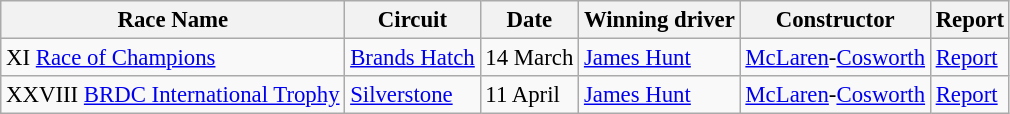<table class="wikitable" style="font-size:95%">
<tr>
<th>Race Name</th>
<th>Circuit</th>
<th>Date</th>
<th>Winning driver</th>
<th>Constructor</th>
<th>Report</th>
</tr>
<tr>
<td> XI <a href='#'>Race of Champions</a></td>
<td><a href='#'>Brands Hatch</a></td>
<td>14 March</td>
<td> <a href='#'>James Hunt</a></td>
<td> <a href='#'>McLaren</a>-<a href='#'>Cosworth</a></td>
<td><a href='#'>Report</a></td>
</tr>
<tr>
<td> XXVIII <a href='#'>BRDC International Trophy</a></td>
<td><a href='#'>Silverstone</a></td>
<td>11 April</td>
<td> <a href='#'>James Hunt</a></td>
<td> <a href='#'>McLaren</a>-<a href='#'>Cosworth</a></td>
<td><a href='#'>Report</a></td>
</tr>
</table>
